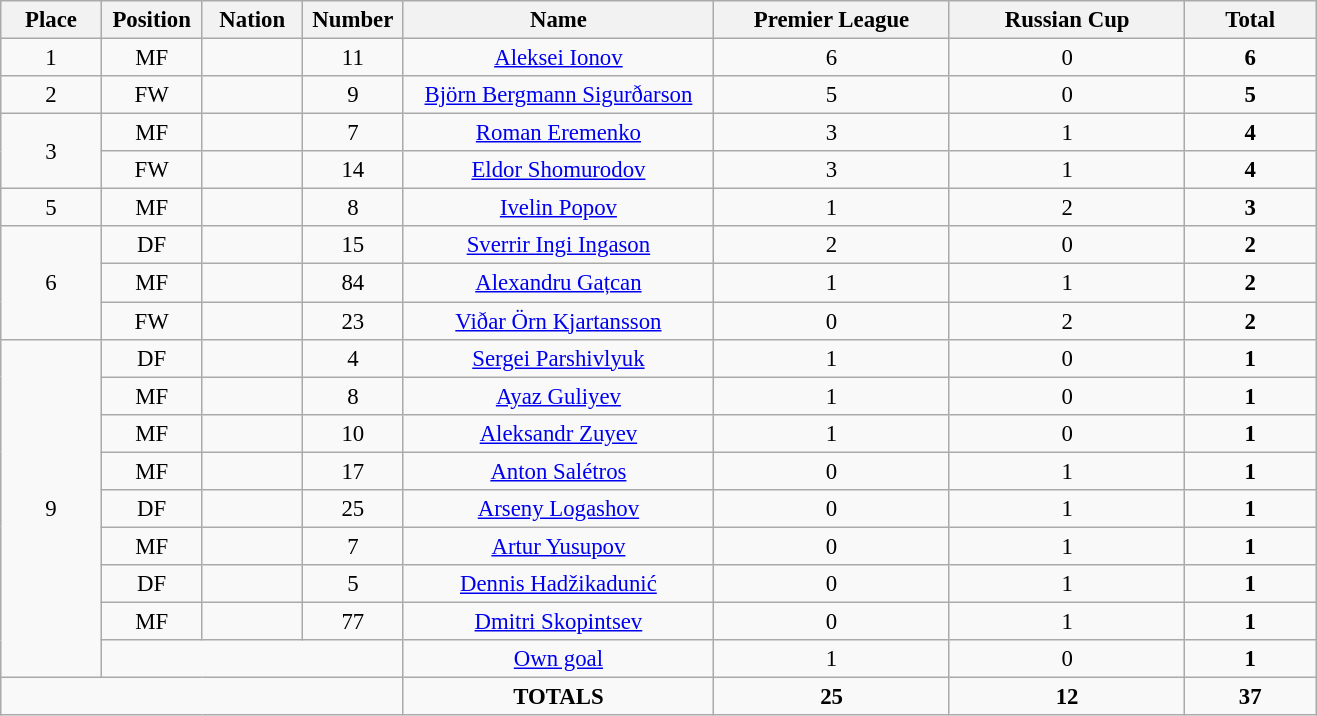<table class="wikitable" style="font-size: 95%; text-align: center;">
<tr>
<th width=60>Place</th>
<th width=60>Position</th>
<th width=60>Nation</th>
<th width=60>Number</th>
<th width=200>Name</th>
<th width=150>Premier League</th>
<th width=150>Russian Cup</th>
<th width=80><strong>Total</strong></th>
</tr>
<tr>
<td>1</td>
<td>MF</td>
<td></td>
<td>11</td>
<td><a href='#'>Aleksei Ionov</a></td>
<td>6</td>
<td>0</td>
<td><strong>6</strong></td>
</tr>
<tr>
<td>2</td>
<td>FW</td>
<td></td>
<td>9</td>
<td><a href='#'>Björn Bergmann Sigurðarson</a></td>
<td>5</td>
<td>0</td>
<td><strong>5</strong></td>
</tr>
<tr>
<td rowspan="2">3</td>
<td>MF</td>
<td></td>
<td>7</td>
<td><a href='#'>Roman Eremenko</a></td>
<td>3</td>
<td>1</td>
<td><strong>4</strong></td>
</tr>
<tr>
<td>FW</td>
<td></td>
<td>14</td>
<td><a href='#'>Eldor Shomurodov</a></td>
<td>3</td>
<td>1</td>
<td><strong>4</strong></td>
</tr>
<tr>
<td>5</td>
<td>MF</td>
<td></td>
<td>8</td>
<td><a href='#'>Ivelin Popov</a></td>
<td>1</td>
<td>2</td>
<td><strong>3</strong></td>
</tr>
<tr>
<td rowspan="3">6</td>
<td>DF</td>
<td></td>
<td>15</td>
<td><a href='#'>Sverrir Ingi Ingason</a></td>
<td>2</td>
<td>0</td>
<td><strong>2</strong></td>
</tr>
<tr>
<td>MF</td>
<td></td>
<td>84</td>
<td><a href='#'>Alexandru Gațcan</a></td>
<td>1</td>
<td>1</td>
<td><strong>2</strong></td>
</tr>
<tr>
<td>FW</td>
<td></td>
<td>23</td>
<td><a href='#'>Viðar Örn Kjartansson</a></td>
<td>0</td>
<td>2</td>
<td><strong>2</strong></td>
</tr>
<tr>
<td rowspan="9">9</td>
<td>DF</td>
<td></td>
<td>4</td>
<td><a href='#'>Sergei Parshivlyuk</a></td>
<td>1</td>
<td>0</td>
<td><strong>1</strong></td>
</tr>
<tr>
<td>MF</td>
<td></td>
<td>8</td>
<td><a href='#'>Ayaz Guliyev</a></td>
<td>1</td>
<td>0</td>
<td><strong>1</strong></td>
</tr>
<tr>
<td>MF</td>
<td></td>
<td>10</td>
<td><a href='#'>Aleksandr Zuyev</a></td>
<td>1</td>
<td>0</td>
<td><strong>1</strong></td>
</tr>
<tr>
<td>MF</td>
<td></td>
<td>17</td>
<td><a href='#'>Anton Salétros</a></td>
<td>0</td>
<td>1</td>
<td><strong>1</strong></td>
</tr>
<tr>
<td>DF</td>
<td></td>
<td>25</td>
<td><a href='#'>Arseny Logashov</a></td>
<td>0</td>
<td>1</td>
<td><strong>1</strong></td>
</tr>
<tr>
<td>MF</td>
<td></td>
<td>7</td>
<td><a href='#'>Artur Yusupov</a></td>
<td>0</td>
<td>1</td>
<td><strong>1</strong></td>
</tr>
<tr>
<td>DF</td>
<td></td>
<td>5</td>
<td><a href='#'>Dennis Hadžikadunić</a></td>
<td>0</td>
<td>1</td>
<td><strong>1</strong></td>
</tr>
<tr>
<td>MF</td>
<td></td>
<td>77</td>
<td><a href='#'>Dmitri Skopintsev</a></td>
<td>0</td>
<td>1</td>
<td><strong>1</strong></td>
</tr>
<tr>
<td colspan="3"></td>
<td><a href='#'>Own goal</a></td>
<td>1</td>
<td>0</td>
<td><strong>1</strong></td>
</tr>
<tr>
<td colspan="4"></td>
<td><strong>TOTALS</strong></td>
<td><strong>25</strong></td>
<td><strong>12</strong></td>
<td><strong>37</strong></td>
</tr>
</table>
